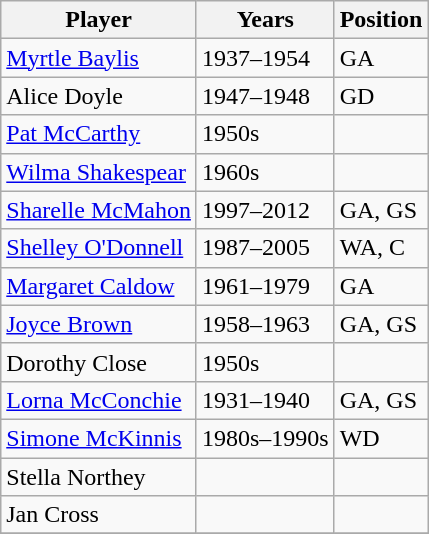<table class="wikitable collapsible">
<tr>
<th>Player</th>
<th>Years</th>
<th>Position</th>
</tr>
<tr>
<td><a href='#'>Myrtle Baylis</a></td>
<td>1937–1954</td>
<td>GA</td>
</tr>
<tr>
<td>Alice Doyle</td>
<td>1947–1948</td>
<td>GD</td>
</tr>
<tr>
<td><a href='#'>Pat McCarthy</a></td>
<td>1950s</td>
<td></td>
</tr>
<tr>
<td><a href='#'>Wilma Shakespear</a></td>
<td>1960s</td>
<td></td>
</tr>
<tr>
<td><a href='#'>Sharelle McMahon</a></td>
<td>1997–2012</td>
<td>GA, GS</td>
</tr>
<tr>
<td><a href='#'>Shelley O'Donnell</a></td>
<td>1987–2005</td>
<td>WA, C</td>
</tr>
<tr>
<td><a href='#'>Margaret Caldow</a></td>
<td>1961–1979</td>
<td>GA</td>
</tr>
<tr>
<td><a href='#'>Joyce Brown</a></td>
<td>1958–1963</td>
<td>GA, GS</td>
</tr>
<tr>
<td>Dorothy Close</td>
<td>1950s</td>
<td></td>
</tr>
<tr>
<td><a href='#'>Lorna McConchie</a></td>
<td>1931–1940</td>
<td>GA, GS</td>
</tr>
<tr>
<td><a href='#'>Simone McKinnis</a></td>
<td>1980s–1990s</td>
<td>WD</td>
</tr>
<tr>
<td>Stella Northey</td>
<td></td>
<td></td>
</tr>
<tr>
<td>Jan Cross</td>
<td></td>
<td></td>
</tr>
<tr>
</tr>
</table>
